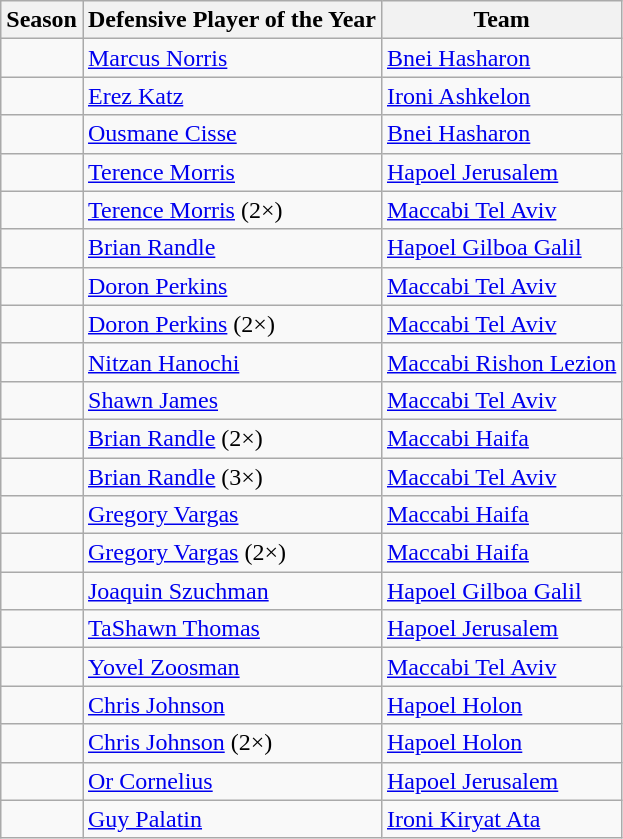<table class="wikitable sortable">
<tr>
<th>Season</th>
<th>Defensive Player of the Year</th>
<th>Team</th>
</tr>
<tr>
<td></td>
<td> <a href='#'>Marcus Norris</a></td>
<td><a href='#'>Bnei Hasharon</a></td>
</tr>
<tr>
<td></td>
<td> <a href='#'>Erez Katz</a></td>
<td><a href='#'>Ironi Ashkelon</a></td>
</tr>
<tr>
<td></td>
<td> <a href='#'>Ousmane Cisse</a></td>
<td><a href='#'>Bnei Hasharon</a></td>
</tr>
<tr>
<td></td>
<td> <a href='#'>Terence Morris</a></td>
<td><a href='#'>Hapoel Jerusalem</a></td>
</tr>
<tr>
<td></td>
<td> <a href='#'>Terence Morris</a> (2×)</td>
<td><a href='#'>Maccabi Tel Aviv</a></td>
</tr>
<tr>
<td></td>
<td> <a href='#'>Brian Randle</a></td>
<td><a href='#'>Hapoel Gilboa Galil</a></td>
</tr>
<tr>
<td></td>
<td> <a href='#'>Doron Perkins</a></td>
<td><a href='#'>Maccabi Tel Aviv</a></td>
</tr>
<tr>
<td></td>
<td> <a href='#'>Doron Perkins</a> (2×)</td>
<td><a href='#'>Maccabi Tel Aviv</a></td>
</tr>
<tr>
<td></td>
<td> <a href='#'>Nitzan Hanochi</a></td>
<td><a href='#'>Maccabi Rishon Lezion</a></td>
</tr>
<tr>
<td></td>
<td> <a href='#'>Shawn James</a></td>
<td><a href='#'>Maccabi Tel Aviv</a></td>
</tr>
<tr>
<td></td>
<td> <a href='#'>Brian Randle</a> (2×)</td>
<td><a href='#'>Maccabi Haifa</a></td>
</tr>
<tr>
<td></td>
<td> <a href='#'>Brian Randle</a> (3×)</td>
<td><a href='#'>Maccabi Tel Aviv</a></td>
</tr>
<tr>
<td></td>
<td> <a href='#'>Gregory Vargas</a></td>
<td><a href='#'>Maccabi Haifa</a></td>
</tr>
<tr>
<td></td>
<td> <a href='#'>Gregory Vargas</a> (2×)</td>
<td><a href='#'>Maccabi Haifa</a></td>
</tr>
<tr>
<td></td>
<td> <a href='#'>Joaquin Szuchman</a></td>
<td><a href='#'>Hapoel Gilboa Galil</a></td>
</tr>
<tr>
<td></td>
<td> <a href='#'>TaShawn Thomas</a></td>
<td><a href='#'>Hapoel Jerusalem</a></td>
</tr>
<tr>
<td></td>
<td> <a href='#'>Yovel Zoosman</a></td>
<td><a href='#'>Maccabi Tel Aviv</a></td>
</tr>
<tr>
<td></td>
<td> <a href='#'>Chris Johnson</a></td>
<td><a href='#'>Hapoel Holon</a></td>
</tr>
<tr>
<td></td>
<td> <a href='#'>Chris Johnson</a> (2×)</td>
<td><a href='#'>Hapoel Holon</a></td>
</tr>
<tr>
<td></td>
<td> <a href='#'>Or Cornelius</a></td>
<td><a href='#'>Hapoel Jerusalem</a></td>
</tr>
<tr>
<td></td>
<td> <a href='#'>Guy Palatin</a></td>
<td><a href='#'>Ironi Kiryat Ata</a></td>
</tr>
</table>
